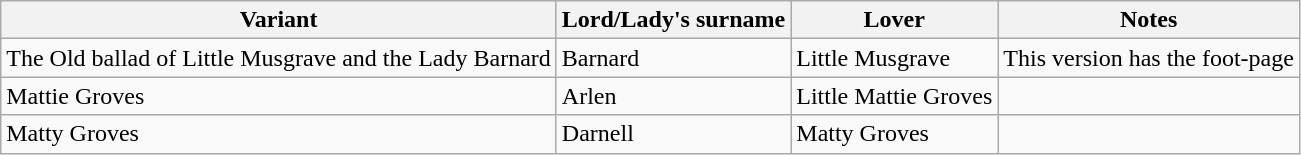<table class="wikitable">
<tr>
<th>Variant</th>
<th>Lord/Lady's surname</th>
<th>Lover</th>
<th>Notes</th>
</tr>
<tr>
<td>The Old ballad of Little Musgrave and the Lady Barnard</td>
<td>Barnard</td>
<td>Little Musgrave</td>
<td>This version has the foot-page</td>
</tr>
<tr>
<td>Mattie Groves</td>
<td>Arlen</td>
<td>Little Mattie Groves</td>
<td></td>
</tr>
<tr>
<td>Matty Groves</td>
<td>Darnell</td>
<td>Matty Groves</td>
<td></td>
</tr>
</table>
